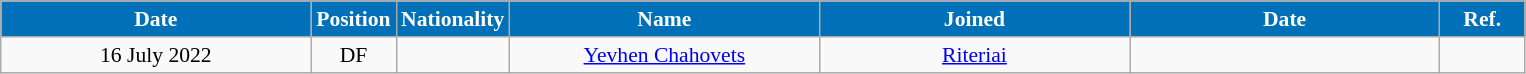<table class="wikitable"  style="text-align:center; font-size:90%; ">
<tr>
<th style="background:#0070B8; color:#FFFFFF; width:200px;">Date</th>
<th style="background:#0070B8; color:#FFFFFF; width:50px;">Position</th>
<th style="background:#0070B8; color:#FFFFFF; width:50px;">Nationality</th>
<th style="background:#0070B8; color:#FFFFFF; width:200px;">Name</th>
<th style="background:#0070B8; color:#FFFFFF; width:200px;">Joined</th>
<th style="background:#0070B8; color:#FFFFFF; width:200px;">Date</th>
<th style="background:#0070B8; color:#FFFFFF; width:50px;">Ref.</th>
</tr>
<tr>
<td>16 July 2022</td>
<td>DF</td>
<td></td>
<td><a href='#'>Yevhen Chahovets</a></td>
<td><a href='#'>Riteriai</a></td>
<td></td>
<td></td>
</tr>
</table>
